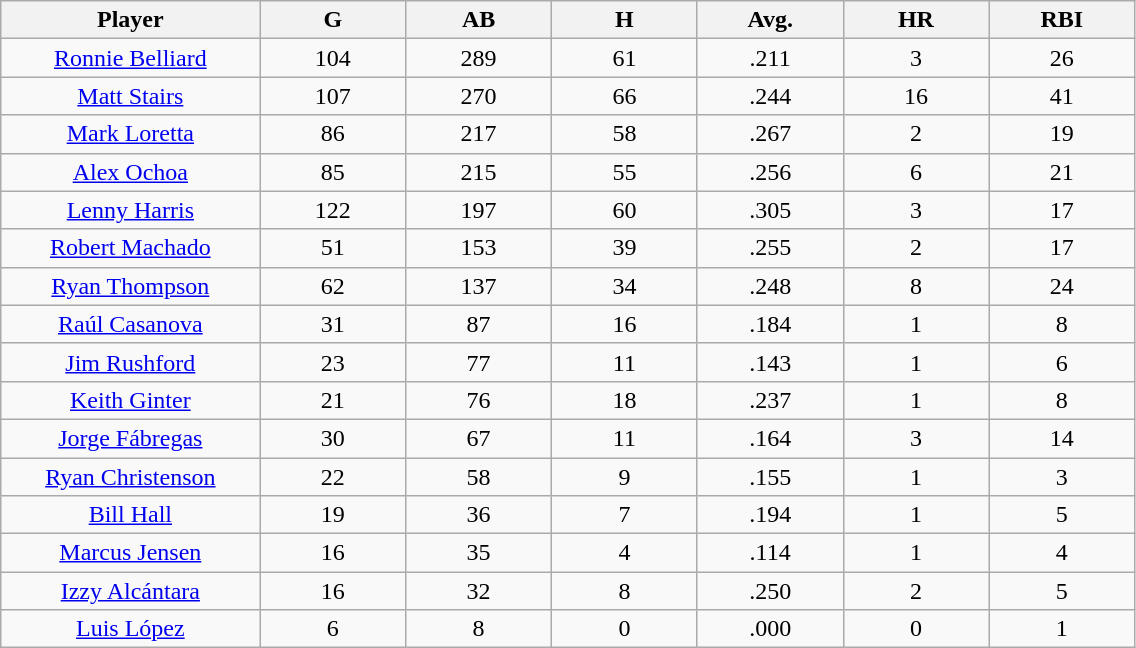<table class="wikitable sortable">
<tr>
<th bgcolor="#DDDDFF" width="16%">Player</th>
<th bgcolor="#DDDDFF" width="9%">G</th>
<th bgcolor="#DDDDFF" width="9%">AB</th>
<th bgcolor="#DDDDFF" width="9%">H</th>
<th bgcolor="#DDDDFF" width="9%">Avg.</th>
<th bgcolor="#DDDDFF" width="9%">HR</th>
<th bgcolor="#DDDDFF" width="9%">RBI</th>
</tr>
<tr align="center">
<td><a href='#'>Ronnie Belliard</a></td>
<td>104</td>
<td>289</td>
<td>61</td>
<td>.211</td>
<td>3</td>
<td>26</td>
</tr>
<tr align=center>
<td><a href='#'>Matt Stairs</a></td>
<td>107</td>
<td>270</td>
<td>66</td>
<td>.244</td>
<td>16</td>
<td>41</td>
</tr>
<tr align=center>
<td><a href='#'>Mark Loretta</a></td>
<td>86</td>
<td>217</td>
<td>58</td>
<td>.267</td>
<td>2</td>
<td>19</td>
</tr>
<tr align=center>
<td><a href='#'>Alex Ochoa</a></td>
<td>85</td>
<td>215</td>
<td>55</td>
<td>.256</td>
<td>6</td>
<td>21</td>
</tr>
<tr align=center>
<td><a href='#'>Lenny Harris</a></td>
<td>122</td>
<td>197</td>
<td>60</td>
<td>.305</td>
<td>3</td>
<td>17</td>
</tr>
<tr align=center>
<td><a href='#'>Robert Machado</a></td>
<td>51</td>
<td>153</td>
<td>39</td>
<td>.255</td>
<td>2</td>
<td>17</td>
</tr>
<tr align=center>
<td><a href='#'>Ryan Thompson</a></td>
<td>62</td>
<td>137</td>
<td>34</td>
<td>.248</td>
<td>8</td>
<td>24</td>
</tr>
<tr align=center>
<td><a href='#'>Raúl Casanova</a></td>
<td>31</td>
<td>87</td>
<td>16</td>
<td>.184</td>
<td>1</td>
<td>8</td>
</tr>
<tr align=center>
<td><a href='#'>Jim Rushford</a></td>
<td>23</td>
<td>77</td>
<td>11</td>
<td>.143</td>
<td>1</td>
<td>6</td>
</tr>
<tr align=center>
<td><a href='#'>Keith Ginter</a></td>
<td>21</td>
<td>76</td>
<td>18</td>
<td>.237</td>
<td>1</td>
<td>8</td>
</tr>
<tr align=center>
<td><a href='#'>Jorge Fábregas</a></td>
<td>30</td>
<td>67</td>
<td>11</td>
<td>.164</td>
<td>3</td>
<td>14</td>
</tr>
<tr align=center>
<td><a href='#'>Ryan Christenson</a></td>
<td>22</td>
<td>58</td>
<td>9</td>
<td>.155</td>
<td>1</td>
<td>3</td>
</tr>
<tr align=center>
<td><a href='#'>Bill Hall</a></td>
<td>19</td>
<td>36</td>
<td>7</td>
<td>.194</td>
<td>1</td>
<td>5</td>
</tr>
<tr align=center>
<td><a href='#'>Marcus Jensen</a></td>
<td>16</td>
<td>35</td>
<td>4</td>
<td>.114</td>
<td>1</td>
<td>4</td>
</tr>
<tr align=center>
<td><a href='#'>Izzy Alcántara</a></td>
<td>16</td>
<td>32</td>
<td>8</td>
<td>.250</td>
<td>2</td>
<td>5</td>
</tr>
<tr align=center>
<td><a href='#'>Luis López</a></td>
<td>6</td>
<td>8</td>
<td>0</td>
<td>.000</td>
<td>0</td>
<td>1</td>
</tr>
</table>
